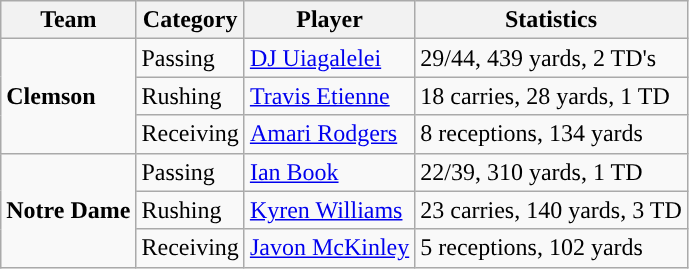<table class="wikitable">
<tr>
<th>Team</th>
<th>Category</th>
<th>Player</th>
<th>Statistics</th>
</tr>
<tr>
<td rowspan=3><strong>Clemson</strong></td>
<td>Passing</td>
<td><a href='#'>DJ Uiagalelei</a></td>
<td>29/44, 439 yards, 2 TD's</td>
</tr>
<tr>
<td>Rushing</td>
<td><a href='#'>Travis Etienne</a></td>
<td>18 carries, 28 yards, 1 TD</td>
</tr>
<tr>
<td>Receiving</td>
<td><a href='#'>Amari Rodgers</a></td>
<td>8 receptions, 134 yards</td>
</tr>
<tr>
<td rowspan=3><strong>Notre Dame</strong></td>
<td>Passing</td>
<td><a href='#'>Ian Book</a></td>
<td>22/39, 310 yards, 1 TD</td>
</tr>
<tr>
<td>Rushing</td>
<td><a href='#'>Kyren Williams</a></td>
<td>23 carries, 140 yards, 3 TD</td>
</tr>
<tr>
<td>Receiving</td>
<td><a href='#'>Javon McKinley</a></td>
<td>5 receptions, 102 yards</td>
</tr>
</table>
